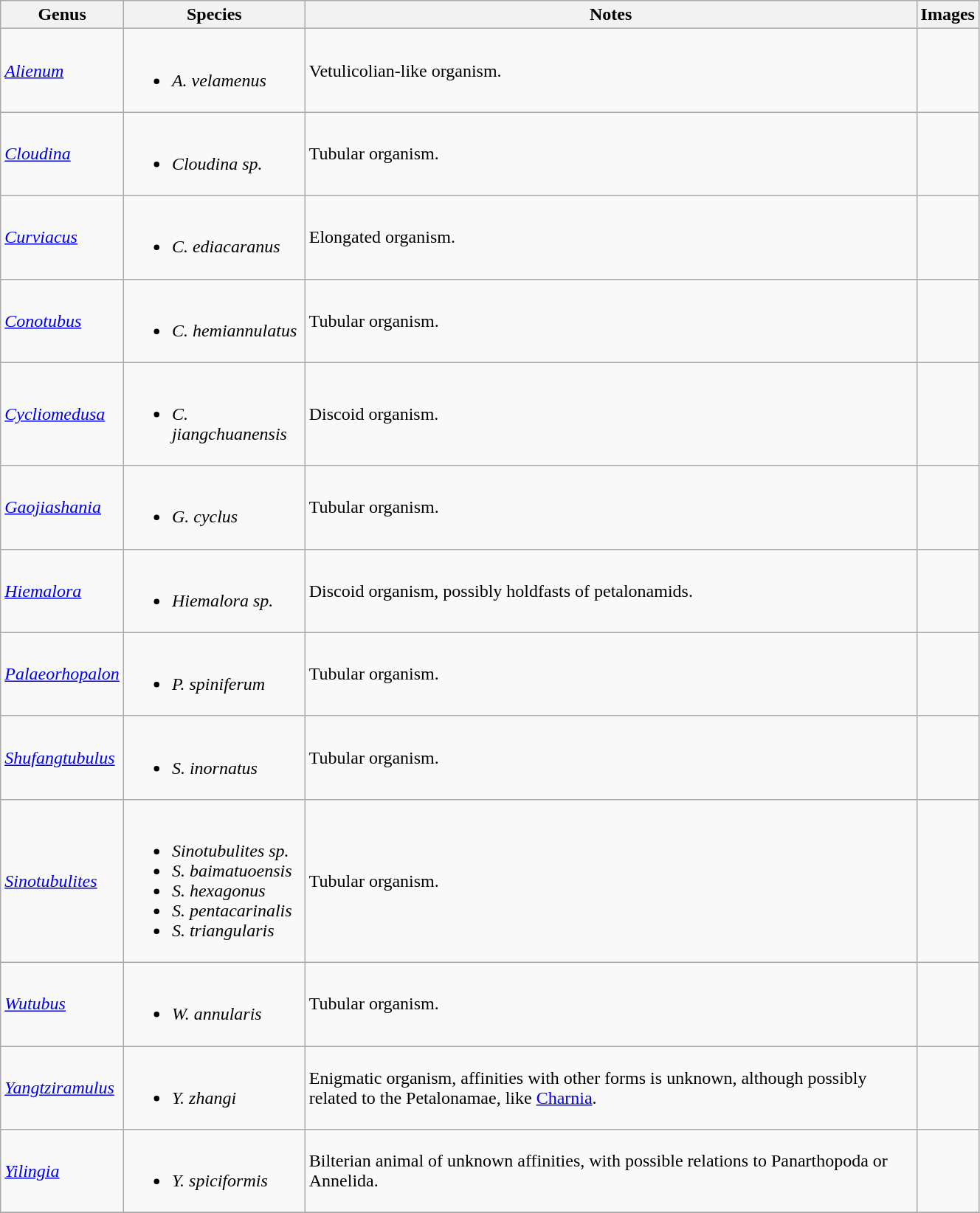<table class="wikitable" style="width:70%;">
<tr>
<th>Genus</th>
<th>Species</th>
<th>Notes</th>
<th>Images</th>
</tr>
<tr>
<td><em><a href='#'>Alienum</a></em></td>
<td><br><ul><li><em>A. velamenus</em></li></ul></td>
<td>Vetulicolian-like organism.</td>
<td></td>
</tr>
<tr>
<td><em><a href='#'>Cloudina</a></em></td>
<td><br><ul><li><em>Cloudina sp.</em></li></ul></td>
<td>Tubular organism.</td>
<td></td>
</tr>
<tr>
<td><em><a href='#'>Curviacus</a></em></td>
<td><br><ul><li><em>C. ediacaranus</em></li></ul></td>
<td>Elongated organism.</td>
<td></td>
</tr>
<tr>
<td><em><a href='#'>Conotubus</a></em></td>
<td><br><ul><li><em>C. hemiannulatus</em></li></ul></td>
<td>Tubular organism.</td>
<td></td>
</tr>
<tr>
<td><em><a href='#'>Cycliomedusa</a></em></td>
<td><br><ul><li><em>C. jiangchuanensis</em></li></ul></td>
<td>Discoid organism.</td>
<td></td>
</tr>
<tr>
<td><em><a href='#'>Gaojiashania</a></em></td>
<td><br><ul><li><em>G. cyclus</em></li></ul></td>
<td>Tubular organism.</td>
<td></td>
</tr>
<tr>
<td><em><a href='#'>Hiemalora</a></em></td>
<td><br><ul><li><em>Hiemalora sp.</em></li></ul></td>
<td>Discoid organism, possibly holdfasts of petalonamids.</td>
<td></td>
</tr>
<tr>
<td><em><a href='#'>Palaeorhopalon</a></em></td>
<td><br><ul><li><em>P. spiniferum</em></li></ul></td>
<td>Tubular organism.</td>
<td></td>
</tr>
<tr>
<td><em><a href='#'>Shufangtubulus</a></em></td>
<td><br><ul><li><em>S. inornatus</em></li></ul></td>
<td>Tubular organism.</td>
<td></td>
</tr>
<tr>
<td><em><a href='#'>Sinotubulites</a></em></td>
<td><br><ul><li><em>Sinotubulites sp.</em></li><li><em>S. baimatuoensis</em></li><li><em>S. hexagonus</em></li><li><em>S. pentacarinalis</em></li><li><em>S. triangularis</em></li></ul></td>
<td>Tubular organism.</td>
<td></td>
</tr>
<tr>
<td><em><a href='#'>Wutubus</a></em></td>
<td><br><ul><li><em>W. annularis</em></li></ul></td>
<td>Tubular organism.</td>
<td></td>
</tr>
<tr>
<td><em><a href='#'>Yangtziramulus</a></em></td>
<td><br><ul><li><em>Y. zhangi</em></li></ul></td>
<td>Enigmatic organism, affinities with other forms is unknown, although possibly related to the Petalonamae, like <a href='#'>Charnia</a>.</td>
<td></td>
</tr>
<tr>
<td><em><a href='#'>Yilingia</a></em></td>
<td><br><ul><li><em>Y. spiciformis</em></li></ul></td>
<td>Bilterian animal of unknown affinities, with possible relations to Panarthopoda or Annelida.</td>
<td></td>
</tr>
<tr>
</tr>
</table>
